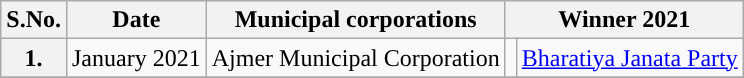<table class="wikitable sortable">
<tr>
<th>S.No.</th>
<th>Date</th>
<th>Municipal corporations</th>
<th colspan="2">Winner 2021</th>
</tr>
<tr>
<th>1.</th>
<td>January 2021</td>
<td>Ajmer Municipal Corporation</td>
<td style="background:"></td>
<td><a href='#'>Bharatiya Janata Party</a></td>
</tr>
<tr>
</tr>
</table>
